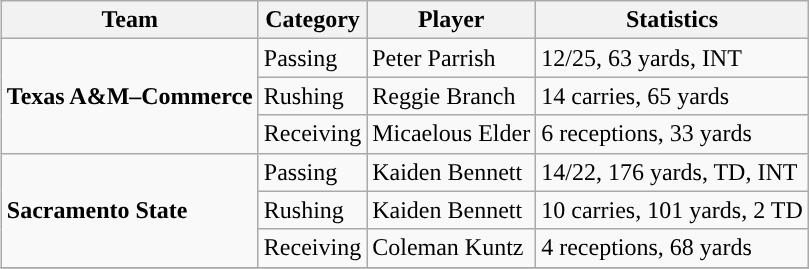<table class="wikitable" style="float: right;">
<tr>
<th>Team</th>
<th>Category</th>
<th>Player</th>
<th>Statistics</th>
</tr>
<tr>
<td rowspan=3><strong>Texas A&M–Commerce</strong></td>
<td>Passing</td>
<td>Peter Parrish</td>
<td>12/25, 63 yards, INT</td>
</tr>
<tr>
<td>Rushing</td>
<td>Reggie Branch</td>
<td>14 carries, 65 yards</td>
</tr>
<tr>
<td>Receiving</td>
<td>Micaelous Elder</td>
<td>6 receptions, 33 yards</td>
</tr>
<tr>
<td rowspan=3><strong>Sacramento State</strong></td>
<td>Passing</td>
<td>Kaiden Bennett</td>
<td>14/22, 176 yards, TD, INT</td>
</tr>
<tr>
<td>Rushing</td>
<td>Kaiden Bennett</td>
<td>10 carries, 101 yards, 2 TD</td>
</tr>
<tr>
<td>Receiving</td>
<td>Coleman Kuntz</td>
<td>4 receptions, 68 yards</td>
</tr>
<tr>
</tr>
</table>
